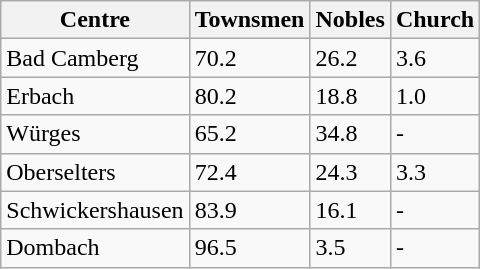<table class="wikitable">
<tr>
<th>Centre</th>
<th>Townsmen</th>
<th>Nobles</th>
<th>Church</th>
</tr>
<tr>
<td>Bad Camberg</td>
<td>70.2</td>
<td>26.2</td>
<td>3.6</td>
</tr>
<tr>
<td>Erbach</td>
<td>80.2</td>
<td>18.8</td>
<td>1.0</td>
</tr>
<tr>
<td>Würges</td>
<td>65.2</td>
<td>34.8</td>
<td>-</td>
</tr>
<tr>
<td>Oberselters</td>
<td>72.4</td>
<td>24.3</td>
<td>3.3</td>
</tr>
<tr>
<td>Schwickershausen</td>
<td>83.9</td>
<td>16.1</td>
<td>-</td>
</tr>
<tr>
<td>Dombach</td>
<td>96.5</td>
<td>3.5</td>
<td>-</td>
</tr>
</table>
